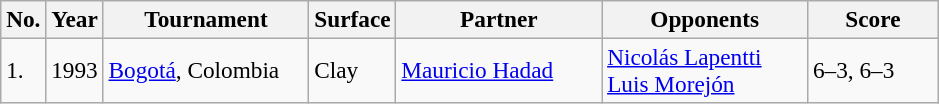<table class="sortable wikitable" style=font-size:97%>
<tr>
<th style="width:20px">No.</th>
<th style="width:30px">Year</th>
<th style="width:130px">Tournament</th>
<th style="width:50px">Surface</th>
<th style="width:130px">Partner</th>
<th style="width:130px">Opponents</th>
<th style="width:80px" class="unsortable">Score</th>
</tr>
<tr>
<td>1.</td>
<td>1993</td>
<td><a href='#'>Bogotá</a>, Colombia</td>
<td>Clay</td>
<td> <a href='#'>Mauricio Hadad</a></td>
<td> <a href='#'>Nicolás Lapentti</a><br> <a href='#'>Luis Morejón</a></td>
<td>6–3, 6–3</td>
</tr>
</table>
